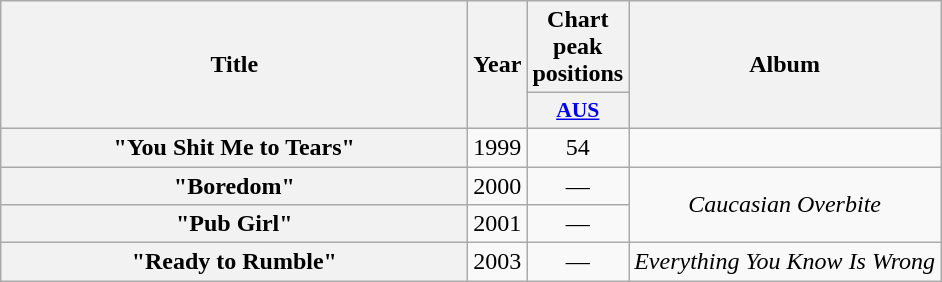<table class="wikitable plainrowheaders" style="text-align:center;" border="1">
<tr>
<th scope="col" rowspan="2" style="width:19em;">Title</th>
<th scope="col" rowspan="2" style="width:1em;">Year</th>
<th colspan="1">Chart peak positions</th>
<th scope="col" rowspan="2">Album</th>
</tr>
<tr>
<th scope="col" style="width:3em;font-size:90%;"><a href='#'>AUS</a><br></th>
</tr>
<tr>
<th scope="row">"You Shit Me to Tears"</th>
<td>1999</td>
<td>54</td>
<td></td>
</tr>
<tr>
<th scope="row">"Boredom"</th>
<td>2000</td>
<td>—</td>
<td rowspan="2"><em>Caucasian Overbite</em></td>
</tr>
<tr>
<th scope="row">"Pub Girl"</th>
<td>2001</td>
<td>—</td>
</tr>
<tr>
<th scope="row">"Ready to Rumble"</th>
<td>2003</td>
<td>—</td>
<td><em>Everything You Know Is Wrong</em></td>
</tr>
</table>
